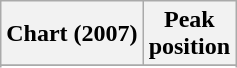<table class="wikitable sortable plainrowheaders">
<tr>
<th scope="col">Chart (2007)</th>
<th scope="col">Peak<br>position</th>
</tr>
<tr>
</tr>
<tr>
</tr>
</table>
